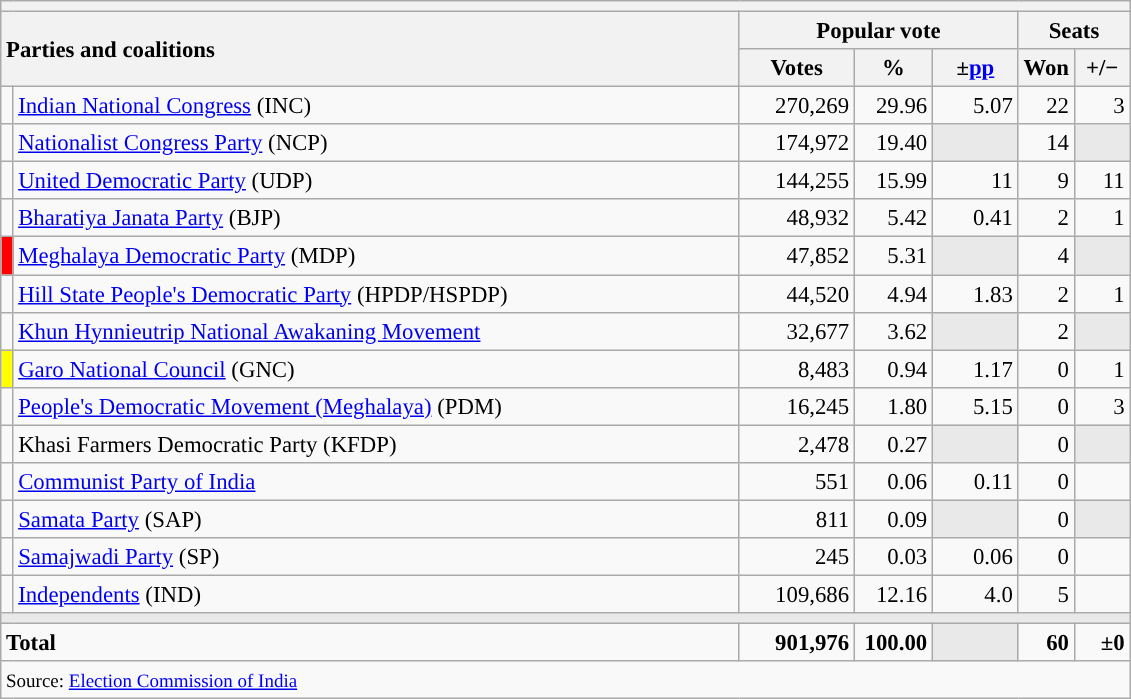<table class="wikitable" style="text-align:right; font-size:95%;">
<tr>
<th colspan=10></th>
</tr>
<tr>
<th style="text-align:left;" rowspan="2" colspan="2" width="485">Parties and coalitions</th>
<th colspan="3">Popular vote</th>
<th colspan="2">Seats</th>
</tr>
<tr>
<th width="70">Votes</th>
<th width="45">%</th>
<th width="50">±<a href='#'>pp</a></th>
<th width="30">Won</th>
<th width="30">+/−</th>
</tr>
<tr>
<td width="1" style="color:inherit;background:"></td>
<td align="left"><a href='#'>Indian National Congress</a> (INC)</td>
<td>270,269</td>
<td>29.96</td>
<td>5.07 </td>
<td>22</td>
<td>3 </td>
</tr>
<tr>
<td></td>
<td align="left"><a href='#'>Nationalist Congress Party</a> (NCP)</td>
<td>174,972</td>
<td>19.40</td>
<td bgcolor="#E9E9E9"></td>
<td>14</td>
<td bgcolor="#E9E9E9"></td>
</tr>
<tr>
<td style="color:inherit;background:"></td>
<td align="left"><a href='#'>United Democratic Party</a> (UDP)</td>
<td>144,255</td>
<td>15.99</td>
<td>11 </td>
<td>9</td>
<td>11 </td>
</tr>
<tr>
<td style="color:inherit;background:"></td>
<td align="left"><a href='#'>Bharatiya Janata Party</a> (BJP)</td>
<td>48,932</td>
<td>5.42</td>
<td>0.41 </td>
<td>2</td>
<td>1 </td>
</tr>
<tr>
<td bgcolor="red"></td>
<td align="left"><a href='#'>Meghalaya Democratic Party</a> (MDP)</td>
<td>47,852</td>
<td>5.31</td>
<td style="color:inherit;background:#E9E9E9"></td>
<td>4</td>
<td style="color:inherit;background:#E9E9E9"></td>
</tr>
<tr>
<td style="color:inherit;background:"></td>
<td align="left"><a href='#'>Hill State People's Democratic Party</a> (HPDP/HSPDP)</td>
<td>44,520</td>
<td>4.94</td>
<td>1.83 </td>
<td>2</td>
<td>1 </td>
</tr>
<tr>
<td style="color:inherit;background:"></td>
<td align="left"><a href='#'>Khun Hynnieutrip National Awakaning Movement</a></td>
<td>32,677</td>
<td>3.62</td>
<td style="color:inherit;background:#E9E9E9"></td>
<td>2</td>
<td style="color:inherit;background:#E9E9E9"></td>
</tr>
<tr>
<td bgcolor="yellow"></td>
<td align="left"><a href='#'>Garo National Council</a> (GNC)</td>
<td>8,483</td>
<td>0.94</td>
<td>1.17 </td>
<td>0</td>
<td>1 </td>
</tr>
<tr>
<td></td>
<td align="left"><a href='#'>People's Democratic Movement (Meghalaya)</a> (PDM)</td>
<td>16,245</td>
<td>1.80</td>
<td>5.15 </td>
<td>0</td>
<td>3 </td>
</tr>
<tr>
<td></td>
<td align="left">Khasi Farmers Democratic Party (KFDP)</td>
<td>2,478</td>
<td>0.27</td>
<td style="color:inherit;background:#E9E9E9"></td>
<td>0</td>
<td style="color:inherit;background:#E9E9E9"></td>
</tr>
<tr>
<td></td>
<td align="left"><a href='#'>Communist Party of India</a></td>
<td>551</td>
<td>0.06</td>
<td>0.11 </td>
<td>0</td>
<td></td>
</tr>
<tr>
<td></td>
<td align="left"><a href='#'>Samata Party</a> (SAP)</td>
<td>811</td>
<td>0.09</td>
<td style="color:inherit;background:#E9E9E9"></td>
<td>0</td>
<td style="color:inherit;background:#E9E9E9"></td>
</tr>
<tr>
<td></td>
<td align="left"><a href='#'>Samajwadi Party</a> (SP)</td>
<td>245</td>
<td>0.03</td>
<td>0.06 </td>
<td>0</td>
<td></td>
</tr>
<tr>
<td></td>
<td align="left"><a href='#'>Independents</a> (IND)</td>
<td>109,686</td>
<td>12.16</td>
<td>4.0 </td>
<td>5</td>
<td></td>
</tr>
<tr>
<td colspan="7" bgcolor="#E9E9E9"></td>
</tr>
<tr style="font-weight:bold;">
<td align="left" colspan="2">Total</td>
<td>901,976</td>
<td>100.00</td>
<td bgcolor="#E9E9E9"></td>
<td>60</td>
<td>±0</td>
</tr>
<tr>
<td style="text-align:left;" colspan="7"><small>Source: <a href='#'>Election Commission of India</a></small></td>
</tr>
</table>
